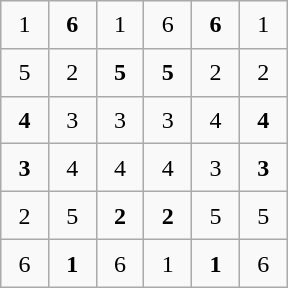<table class="wikitable" style="margin-left:auto;margin-right:auto;text-align:center;width:12em;height:12em;table-layout:fixed;">
<tr>
<td>1</td>
<td><strong>6</strong></td>
<td>1</td>
<td>6</td>
<td><strong>6</strong></td>
<td>1</td>
</tr>
<tr>
<td>5</td>
<td>2</td>
<td><strong>5</strong></td>
<td><strong>5</strong></td>
<td>2</td>
<td>2</td>
</tr>
<tr>
<td><strong>4</strong></td>
<td>3</td>
<td>3</td>
<td>3</td>
<td>4</td>
<td><strong>4</strong></td>
</tr>
<tr>
<td><strong>3</strong></td>
<td>4</td>
<td>4</td>
<td>4</td>
<td>3</td>
<td><strong>3</strong></td>
</tr>
<tr>
<td>2</td>
<td>5</td>
<td><strong>2</strong></td>
<td><strong>2</strong></td>
<td>5</td>
<td>5</td>
</tr>
<tr>
<td>6</td>
<td><strong>1</strong></td>
<td>6</td>
<td>1</td>
<td><strong>1</strong></td>
<td>6</td>
</tr>
</table>
